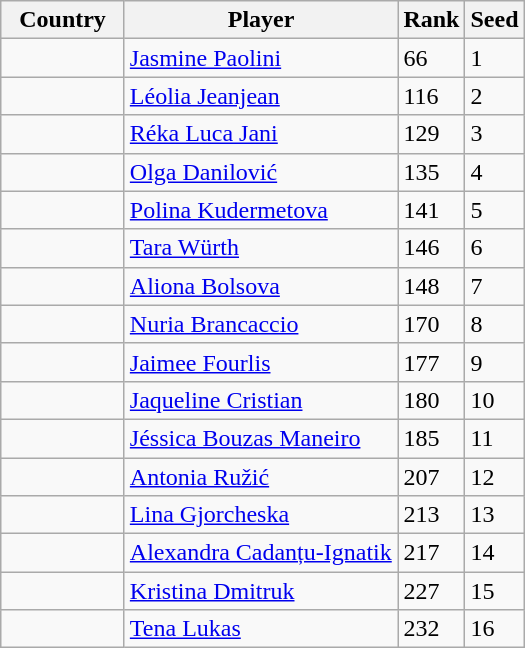<table class="wikitable">
<tr>
<th width="75">Country</th>
<th width="175">Player</th>
<th>Rank</th>
<th>Seed</th>
</tr>
<tr>
<td></td>
<td><a href='#'>Jasmine Paolini</a></td>
<td>66</td>
<td>1</td>
</tr>
<tr>
<td></td>
<td><a href='#'>Léolia Jeanjean</a></td>
<td>116</td>
<td>2</td>
</tr>
<tr>
<td></td>
<td><a href='#'>Réka Luca Jani</a></td>
<td>129</td>
<td>3</td>
</tr>
<tr>
<td></td>
<td><a href='#'>Olga Danilović</a></td>
<td>135</td>
<td>4</td>
</tr>
<tr>
<td></td>
<td><a href='#'>Polina Kudermetova</a></td>
<td>141</td>
<td>5</td>
</tr>
<tr>
<td></td>
<td><a href='#'>Tara Würth</a></td>
<td>146</td>
<td>6</td>
</tr>
<tr>
<td></td>
<td><a href='#'>Aliona Bolsova</a></td>
<td>148</td>
<td>7</td>
</tr>
<tr>
<td></td>
<td><a href='#'>Nuria Brancaccio</a></td>
<td>170</td>
<td>8</td>
</tr>
<tr>
<td></td>
<td><a href='#'>Jaimee Fourlis</a></td>
<td>177</td>
<td>9</td>
</tr>
<tr>
<td></td>
<td><a href='#'>Jaqueline Cristian</a></td>
<td>180</td>
<td>10</td>
</tr>
<tr>
<td></td>
<td><a href='#'>Jéssica Bouzas Maneiro</a></td>
<td>185</td>
<td>11</td>
</tr>
<tr>
<td></td>
<td><a href='#'>Antonia Ružić</a></td>
<td>207</td>
<td>12</td>
</tr>
<tr>
<td></td>
<td><a href='#'>Lina Gjorcheska</a></td>
<td>213</td>
<td>13</td>
</tr>
<tr>
<td></td>
<td><a href='#'>Alexandra Cadanțu-Ignatik</a></td>
<td>217</td>
<td>14</td>
</tr>
<tr>
<td></td>
<td><a href='#'>Kristina Dmitruk</a></td>
<td>227</td>
<td>15</td>
</tr>
<tr>
<td></td>
<td><a href='#'>Tena Lukas</a></td>
<td>232</td>
<td>16</td>
</tr>
</table>
